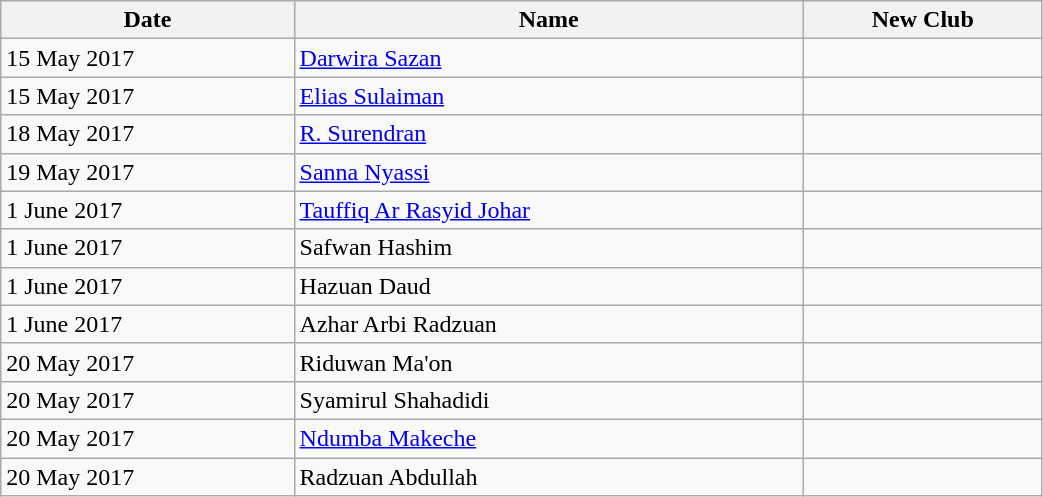<table class="wikitable sortable" style="width:55%; text-align:center; text-align:left;">
<tr>
<th>Date</th>
<th>Name</th>
<th>New Club</th>
</tr>
<tr>
<td>15 May 2017</td>
<td> <a href='#'>Darwira Sazan</a></td>
<td></td>
</tr>
<tr>
<td>15 May 2017</td>
<td> <a href='#'>Elias Sulaiman</a></td>
<td></td>
</tr>
<tr>
<td>18 May 2017</td>
<td> <a href='#'>R. Surendran</a></td>
<td></td>
</tr>
<tr>
<td>19 May 2017</td>
<td> <a href='#'>Sanna Nyassi</a></td>
<td></td>
</tr>
<tr>
<td>1 June 2017</td>
<td> <a href='#'>Tauffiq Ar Rasyid Johar</a></td>
<td></td>
</tr>
<tr>
<td>1 June 2017</td>
<td> Safwan Hashim</td>
<td></td>
</tr>
<tr>
<td>1 June 2017</td>
<td> Hazuan Daud</td>
<td></td>
</tr>
<tr>
<td>1 June 2017</td>
<td> Azhar Arbi Radzuan</td>
<td></td>
</tr>
<tr>
<td>20 May 2017</td>
<td> Riduwan Ma'on</td>
<td></td>
</tr>
<tr>
<td>20 May 2017</td>
<td> Syamirul Shahadidi</td>
<td></td>
</tr>
<tr>
<td>20 May 2017</td>
<td> <a href='#'>Ndumba Makeche</a></td>
<td></td>
</tr>
<tr>
<td>20 May 2017</td>
<td> Radzuan Abdullah</td>
<td></td>
</tr>
</table>
